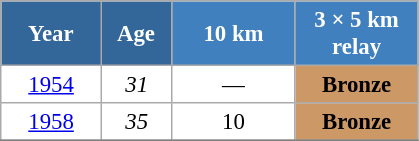<table class="wikitable" style="font-size:95%; text-align:center; border:grey solid 1px; border-collapse:collapse; background:#ffffff;">
<tr>
<th style="background-color:#369; color:white; width:60px;"> Year </th>
<th style="background-color:#369; color:white; width:40px;"> Age </th>
<th style="background-color:#4180be; color:white; width:75px;"> 10 km </th>
<th style="background-color:#4180be; color:white; width:75px;"> 3 × 5 km <br> relay </th>
</tr>
<tr>
<td><a href='#'>1954</a></td>
<td><em>31</em></td>
<td>—</td>
<td bgcolor="cc9966"><strong>Bronze</strong></td>
</tr>
<tr>
<td><a href='#'>1958</a></td>
<td><em>35</em></td>
<td>10</td>
<td bgcolor="cc9966"><strong>Bronze</strong></td>
</tr>
<tr>
</tr>
</table>
